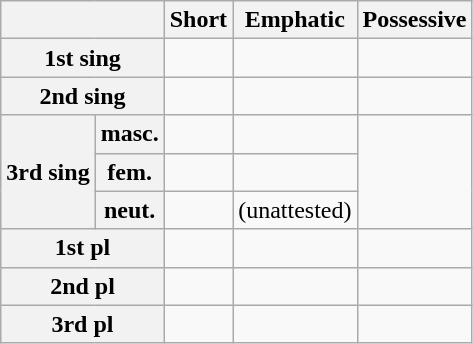<table class="wikitable">
<tr>
<th colspan=2></th>
<th>Short</th>
<th>Emphatic</th>
<th>Possessive</th>
</tr>
<tr>
<th colspan="2">1st sing</th>
<td></td>
<td></td>
<td></td>
</tr>
<tr>
<th colspan="2">2nd sing</th>
<td></td>
<td></td>
<td></td>
</tr>
<tr>
<th rowspan="3">3rd sing</th>
<th>masc.</th>
<td></td>
<td></td>
<td rowspan=3></td>
</tr>
<tr>
<th>fem.</th>
<td></td>
<td></td>
</tr>
<tr>
<th>neut.</th>
<td></td>
<td>(unattested)</td>
</tr>
<tr>
<th colspan="2">1st pl</th>
<td></td>
<td></td>
<td></td>
</tr>
<tr>
<th colspan="2">2nd pl</th>
<td></td>
<td></td>
<td></td>
</tr>
<tr>
<th colspan="2">3rd pl</th>
<td></td>
<td></td>
<td></td>
</tr>
</table>
